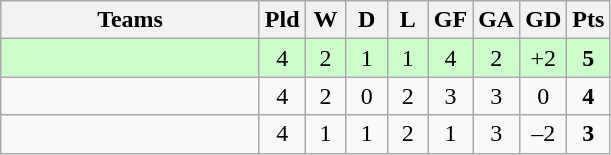<table class="wikitable" style="text-align: center;">
<tr>
<th width=165>Teams</th>
<th width=20>Pld</th>
<th width=20>W</th>
<th width=20>D</th>
<th width=20>L</th>
<th width=20>GF</th>
<th width=20>GA</th>
<th width=20>GD</th>
<th width=20>Pts</th>
</tr>
<tr align=center style="background:#ccffcc;">
<td style="text-align:left;"></td>
<td>4</td>
<td>2</td>
<td>1</td>
<td>1</td>
<td>4</td>
<td>2</td>
<td>+2</td>
<td><strong>5</strong></td>
</tr>
<tr align=center>
<td style="text-align:left;"></td>
<td>4</td>
<td>2</td>
<td>0</td>
<td>2</td>
<td>3</td>
<td>3</td>
<td>0</td>
<td><strong>4</strong></td>
</tr>
<tr align=center>
<td style="text-align:left;"></td>
<td>4</td>
<td>1</td>
<td>1</td>
<td>2</td>
<td>1</td>
<td>3</td>
<td>–2</td>
<td><strong>3</strong></td>
</tr>
</table>
